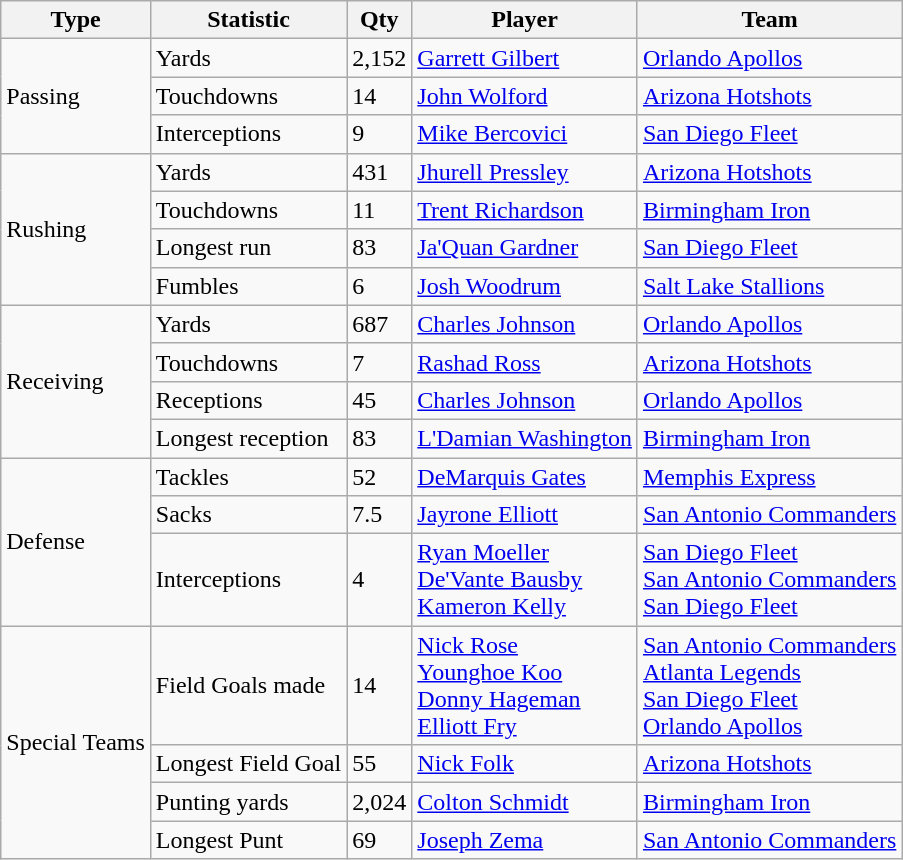<table class="wikitable">
<tr>
<th>Type</th>
<th>Statistic</th>
<th>Qty</th>
<th>Player</th>
<th>Team</th>
</tr>
<tr>
<td rowspan=3>Passing</td>
<td>Yards</td>
<td>2,152</td>
<td><a href='#'>Garrett Gilbert</a></td>
<td><a href='#'>Orlando Apollos</a></td>
</tr>
<tr>
<td>Touchdowns</td>
<td>14</td>
<td><a href='#'>John Wolford</a></td>
<td><a href='#'>Arizona Hotshots</a></td>
</tr>
<tr>
<td>Interceptions</td>
<td>9</td>
<td><a href='#'>Mike Bercovici</a></td>
<td><a href='#'>San Diego Fleet</a></td>
</tr>
<tr>
<td rowspan=4>Rushing</td>
<td>Yards</td>
<td>431</td>
<td><a href='#'>Jhurell Pressley</a></td>
<td><a href='#'>Arizona Hotshots</a></td>
</tr>
<tr>
<td>Touchdowns</td>
<td>11</td>
<td><a href='#'>Trent Richardson</a></td>
<td><a href='#'>Birmingham Iron</a></td>
</tr>
<tr>
<td>Longest run</td>
<td>83</td>
<td><a href='#'>Ja'Quan Gardner</a></td>
<td><a href='#'>San Diego Fleet</a></td>
</tr>
<tr>
<td>Fumbles</td>
<td>6</td>
<td><a href='#'>Josh Woodrum</a></td>
<td><a href='#'>Salt Lake Stallions</a></td>
</tr>
<tr>
<td rowspan=4>Receiving</td>
<td>Yards</td>
<td>687</td>
<td><a href='#'>Charles Johnson</a></td>
<td><a href='#'>Orlando Apollos</a></td>
</tr>
<tr>
<td>Touchdowns</td>
<td>7</td>
<td><a href='#'>Rashad Ross</a></td>
<td><a href='#'>Arizona Hotshots</a></td>
</tr>
<tr>
<td>Receptions</td>
<td>45</td>
<td><a href='#'>Charles Johnson</a></td>
<td><a href='#'>Orlando Apollos</a></td>
</tr>
<tr>
<td>Longest reception</td>
<td>83</td>
<td><a href='#'>L'Damian Washington</a></td>
<td><a href='#'>Birmingham Iron</a></td>
</tr>
<tr>
<td rowspan=3>Defense</td>
<td>Tackles</td>
<td>52</td>
<td><a href='#'>DeMarquis Gates</a></td>
<td><a href='#'>Memphis Express</a></td>
</tr>
<tr>
<td>Sacks</td>
<td>7.5</td>
<td><a href='#'>Jayrone Elliott</a></td>
<td><a href='#'>San Antonio Commanders</a></td>
</tr>
<tr>
<td>Interceptions</td>
<td>4</td>
<td><a href='#'>Ryan Moeller</a><br><a href='#'>De'Vante Bausby</a><br><a href='#'>Kameron Kelly</a></td>
<td><a href='#'>San Diego Fleet</a><br><a href='#'>San Antonio Commanders</a><br><a href='#'>San Diego Fleet</a></td>
</tr>
<tr>
<td rowspan=4>Special Teams</td>
<td>Field Goals made</td>
<td>14</td>
<td><a href='#'>Nick Rose</a><br><a href='#'>Younghoe Koo</a><br><a href='#'>Donny Hageman</a><br><a href='#'>Elliott Fry</a></td>
<td><a href='#'>San Antonio Commanders</a><br><a href='#'>Atlanta Legends</a><br><a href='#'>San Diego Fleet</a><br><a href='#'>Orlando Apollos</a></td>
</tr>
<tr>
<td>Longest Field Goal</td>
<td>55</td>
<td><a href='#'>Nick Folk</a></td>
<td><a href='#'>Arizona Hotshots</a></td>
</tr>
<tr>
<td>Punting yards</td>
<td>2,024</td>
<td><a href='#'>Colton Schmidt</a></td>
<td><a href='#'>Birmingham Iron</a></td>
</tr>
<tr>
<td>Longest Punt</td>
<td>69</td>
<td><a href='#'>Joseph Zema</a></td>
<td><a href='#'>San Antonio Commanders</a></td>
</tr>
</table>
